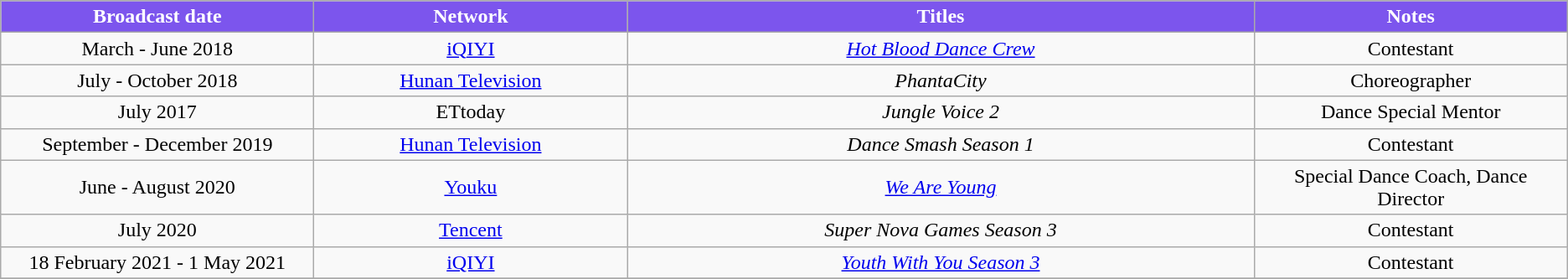<table class="wikitable" style="text-align:center">
<tr style="background:#7C55ED; color:white; font-weight:bold; text-align:center;">
<td width="20%"><strong>Broadcast date</strong></td>
<td width="20%"><strong>Network</strong></td>
<td width="40%"><strong>Titles</strong></td>
<td width="20%"><strong>Notes</strong></td>
</tr>
<tr>
<td>March - June 2018</td>
<td><a href='#'>iQIYI</a></td>
<td><em><a href='#'>Hot Blood Dance Crew</a></em></td>
<td>Contestant</td>
</tr>
<tr>
<td>July - October 2018</td>
<td><a href='#'>Hunan Television</a></td>
<td><em>PhantaCity</em></td>
<td>Choreographer</td>
</tr>
<tr>
<td>July 2017</td>
<td>ETtoday</td>
<td><em>Jungle Voice 2</em></td>
<td>Dance Special Mentor</td>
</tr>
<tr>
<td>September - December 2019</td>
<td><a href='#'>Hunan Television</a></td>
<td><em>Dance Smash Season 1</em></td>
<td>Contestant</td>
</tr>
<tr>
<td>June - August 2020</td>
<td><a href='#'>Youku</a></td>
<td><em><a href='#'>We Are Young</a></em></td>
<td>Special Dance Coach, Dance Director</td>
</tr>
<tr>
<td>July 2020</td>
<td><a href='#'>Tencent</a></td>
<td><em>Super Nova Games Season 3</em></td>
<td>Contestant</td>
</tr>
<tr>
<td>18 February 2021 - 1 May 2021</td>
<td><a href='#'>iQIYI</a></td>
<td><em><a href='#'>Youth With You Season 3</a></em></td>
<td>Contestant</td>
</tr>
<tr>
</tr>
</table>
